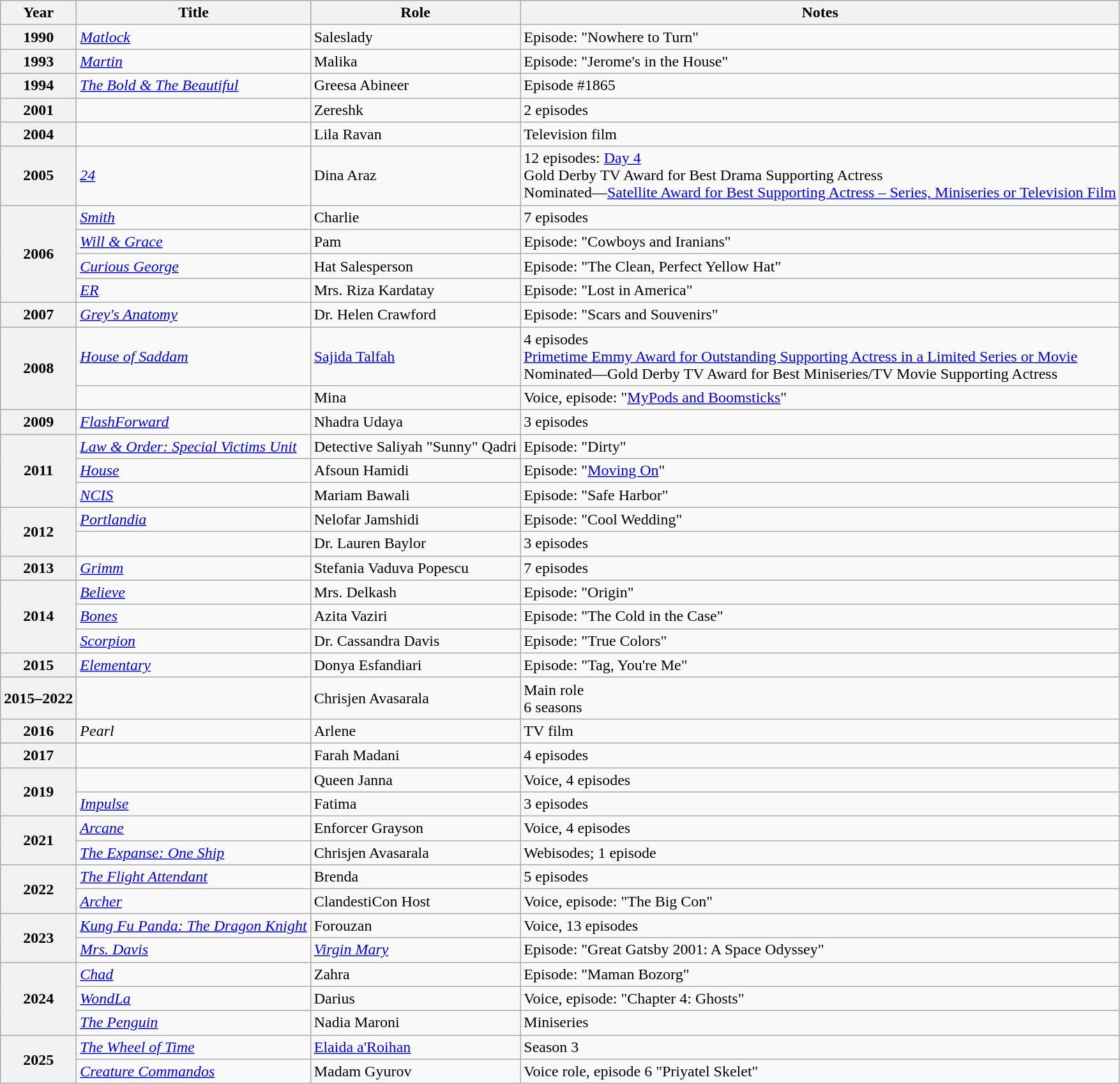<table class="wikitable plainrowheaders sortable"  style=font-size:100%>
<tr>
<th scope="col">Year</th>
<th scope="col">Title</th>
<th scope="col">Role</th>
<th scope="col">Notes</th>
</tr>
<tr>
<th scope=row>1990</th>
<td><em><a href='#'>Matlock</a></em></td>
<td>Saleslady</td>
<td>Episode: "Nowhere to Turn"</td>
</tr>
<tr>
<th scope=row>1993</th>
<td><em><a href='#'>Martin</a></em></td>
<td>Malika</td>
<td>Episode: "Jerome's in the House"</td>
</tr>
<tr>
<th scope=row>1994</th>
<td><em><a href='#'>The Bold & The Beautiful</a></em></td>
<td>Greesa Abineer</td>
<td>Episode #1865</td>
</tr>
<tr>
<th scope=row>2001</th>
<td></td>
<td>Zereshk</td>
<td>2 episodes</td>
</tr>
<tr>
<th scope=row>2004</th>
<td></td>
<td>Lila Ravan</td>
<td>Television film</td>
</tr>
<tr>
<th scope=row>2005</th>
<td><em><a href='#'>24</a></em></td>
<td>Dina Araz</td>
<td>12 episodes: <a href='#'>Day 4</a><br>Gold Derby TV Award for Best Drama Supporting Actress<br>Nominated—<a href='#'>Satellite Award for Best Supporting Actress – Series, Miniseries or Television Film</a></td>
</tr>
<tr>
<th scope=row rowspan="4">2006</th>
<td><em><a href='#'>Smith</a></em></td>
<td>Charlie</td>
<td>7 episodes</td>
</tr>
<tr>
<td><em><a href='#'>Will & Grace</a></em></td>
<td>Pam</td>
<td>Episode: "Cowboys and Iranians"</td>
</tr>
<tr>
<td><em><a href='#'>Curious George</a></em></td>
<td>Hat Salesperson</td>
<td>Episode: "The Clean, Perfect Yellow Hat"</td>
</tr>
<tr>
<td><em><a href='#'>ER</a></em></td>
<td>Mrs. Riza Kardatay</td>
<td>Episode: "Lost in America"</td>
</tr>
<tr>
<th scope=row>2007</th>
<td><em><a href='#'>Grey's Anatomy</a></em></td>
<td>Dr. Helen Crawford</td>
<td>Episode: "Scars and Souvenirs"</td>
</tr>
<tr>
<th scope=row rowspan="2">2008</th>
<td><em><a href='#'>House of Saddam</a></em></td>
<td><a href='#'>Sajida Talfah</a></td>
<td>4 episodes<br><a href='#'>Primetime Emmy Award for Outstanding Supporting Actress in a Limited Series or Movie</a><br>Nominated—Gold Derby TV Award for Best Miniseries/TV Movie Supporting Actress</td>
</tr>
<tr>
<td></td>
<td>Mina</td>
<td>Voice, episode: "<a href='#'>MyPods and Boomsticks</a>"</td>
</tr>
<tr>
<th scope=row>2009</th>
<td><em><a href='#'>FlashForward</a></em></td>
<td>Nhadra Udaya</td>
<td>3 episodes</td>
</tr>
<tr>
<th scope=row rowspan="3">2011</th>
<td><em><a href='#'>Law & Order: Special Victims Unit</a></em></td>
<td>Detective Saliyah "Sunny" Qadri</td>
<td>Episode: "Dirty"</td>
</tr>
<tr>
<td><em><a href='#'>House</a></em></td>
<td>Afsoun Hamidi</td>
<td>Episode: "<a href='#'>Moving On</a>"</td>
</tr>
<tr>
<td><em><a href='#'>NCIS</a></em></td>
<td>Mariam Bawali</td>
<td>Episode: "Safe Harbor"</td>
</tr>
<tr>
<th scope=row rowspan="2">2012</th>
<td><em><a href='#'>Portlandia</a></em></td>
<td>Nelofar Jamshidi</td>
<td>Episode: "Cool Wedding"</td>
</tr>
<tr>
<td></td>
<td>Dr. Lauren Baylor</td>
<td>3 episodes</td>
</tr>
<tr>
<th scope=row rowspan="1">2013</th>
<td><em><a href='#'>Grimm</a></em></td>
<td>Stefania Vaduva Popescu</td>
<td>7 episodes</td>
</tr>
<tr>
<th scope=row rowspan="3">2014</th>
<td><em><a href='#'>Believe</a></em></td>
<td>Mrs. Delkash</td>
<td>Episode: "Origin"</td>
</tr>
<tr>
<td><em><a href='#'>Bones</a></em></td>
<td>Azita Vaziri</td>
<td>Episode: "The Cold in the Case"</td>
</tr>
<tr>
<td><em><a href='#'>Scorpion</a></em></td>
<td>Dr. Cassandra Davis</td>
<td>Episode: "True Colors"</td>
</tr>
<tr>
<th scope=row>2015</th>
<td><em><a href='#'>Elementary</a></em></td>
<td>Donya Esfandiari</td>
<td>Episode: "Tag, You're Me"</td>
</tr>
<tr>
<th scope=row>2015–2022</th>
<td></td>
<td>Chrisjen Avasarala</td>
<td>Main role <br> 6 seasons</td>
</tr>
<tr>
<th scope=row rowspan="1">2016</th>
<td><em>Pearl</em></td>
<td>Arlene</td>
<td>TV film</td>
</tr>
<tr>
<th scope=row rowspan="1">2017</th>
<td></td>
<td>Farah Madani</td>
<td>4 episodes</td>
</tr>
<tr>
<th scope=row rowspan="2">2019</th>
<td></td>
<td>Queen Janna</td>
<td>Voice, 4 episodes</td>
</tr>
<tr>
<td><em><a href='#'>Impulse</a></em></td>
<td>Fatima</td>
<td>3 episodes</td>
</tr>
<tr>
<th scope=row rowspan="2">2021</th>
<td><em><a href='#'>Arcane</a></em></td>
<td>Enforcer Grayson</td>
<td>Voice, 4 episodes</td>
</tr>
<tr>
<td><em><a href='#'>The Expanse: One Ship</a></em></td>
<td>Chrisjen Avasarala</td>
<td>Webisodes; 1 episode</td>
</tr>
<tr>
<th scope=row rowspan="2">2022</th>
<td><em><a href='#'>The Flight Attendant</a></em></td>
<td>Brenda</td>
<td>5 episodes</td>
</tr>
<tr>
<td><em><a href='#'>Archer</a></em></td>
<td>ClandestiCon Host</td>
<td>Voice, episode: "The Big Con"</td>
</tr>
<tr>
<th scope=row rowspan="2">2023</th>
<td><em><a href='#'>Kung Fu Panda: The Dragon Knight</a></em></td>
<td>Forouzan</td>
<td>Voice, 13 episodes</td>
</tr>
<tr>
<td><em><a href='#'>Mrs. Davis</a></em></td>
<td><em><a href='#'>Virgin Mary</a></em></td>
<td>Episode: "Great Gatsby 2001: A Space Odyssey"</td>
</tr>
<tr>
<th scope=row rowspan="3">2024</th>
<td><em><a href='#'>Chad</a></em></td>
<td>Zahra</td>
<td>Episode: "Maman Bozorg"</td>
</tr>
<tr>
<td><em><a href='#'>WondLa</a></em></td>
<td>Darius</td>
<td>Voice, episode: "Chapter 4: Ghosts"</td>
</tr>
<tr>
<td><em><a href='#'>The Penguin</a></em></td>
<td>Nadia Maroni</td>
<td>Miniseries</td>
</tr>
<tr>
<th scope=row rowspan="3">2025</th>
<td><em><a href='#'>The Wheel of Time</a></em></td>
<td><a href='#'>Elaida a'Roihan</a></td>
<td>Season 3</td>
</tr>
<tr>
<td><em><a href='#'>Creature Commandos</a></em></td>
<td>Madam Gyurov</td>
<td>Voice role, episode 6 "Priyatel Skelet"</td>
</tr>
</table>
